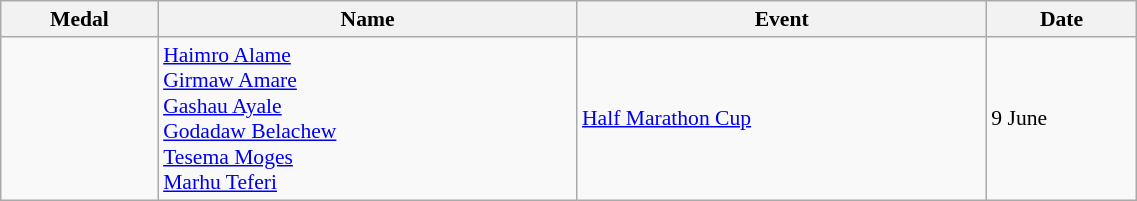<table class="wikitable" style="font-size:90%" width=60%>
<tr>
<th>Medal</th>
<th>Name</th>
<th>Event</th>
<th>Date</th>
</tr>
<tr>
<td></td>
<td><a href='#'>Haimro Alame</a><br><a href='#'>Girmaw Amare</a><br><a href='#'>Gashau Ayale</a><br><a href='#'>Godadaw Belachew</a><br><a href='#'>Tesema Moges</a><br><a href='#'>Marhu Teferi</a></td>
<td><a href='#'>Half Marathon Cup</a></td>
<td>9 June</td>
</tr>
</table>
